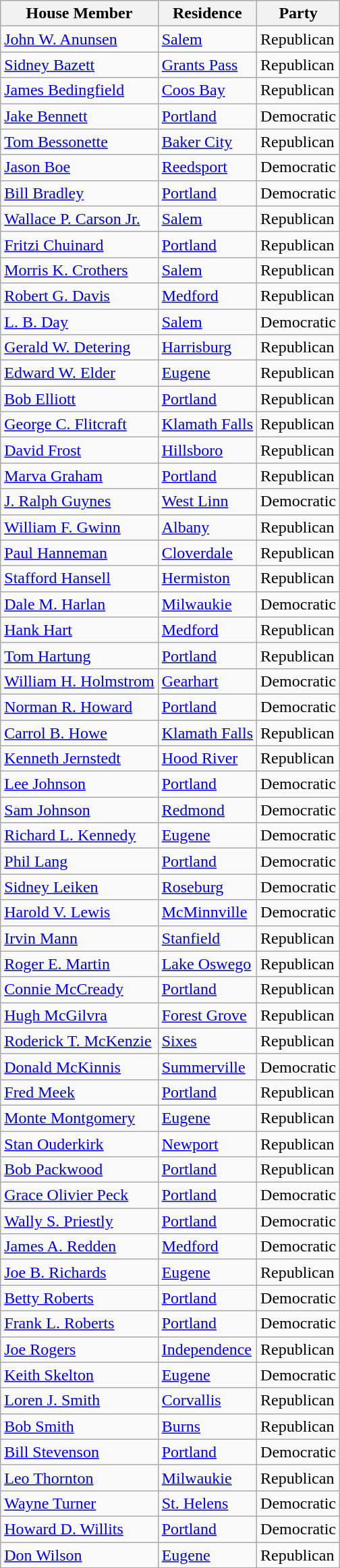<table class="wikitable">
<tr>
<th>House Member</th>
<th>Residence</th>
<th>Party</th>
</tr>
<tr>
<td><a href='#'>John W. Anunsen</a></td>
<td><a href='#'>Salem</a></td>
<td>Republican</td>
</tr>
<tr>
<td><a href='#'>Sidney Bazett</a></td>
<td><a href='#'>Grants Pass</a></td>
<td>Republican</td>
</tr>
<tr>
<td><a href='#'>James Bedingfield</a></td>
<td><a href='#'>Coos Bay</a></td>
<td>Republican</td>
</tr>
<tr>
<td><a href='#'>Jake Bennett</a></td>
<td><a href='#'>Portland</a></td>
<td>Democratic</td>
</tr>
<tr>
<td><a href='#'>Tom Bessonette</a></td>
<td><a href='#'>Baker City</a></td>
<td>Republican</td>
</tr>
<tr>
<td><a href='#'>Jason Boe</a></td>
<td><a href='#'>Reedsport</a></td>
<td>Democratic</td>
</tr>
<tr>
<td><a href='#'>Bill Bradley</a></td>
<td><a href='#'>Portland</a></td>
<td>Democratic</td>
</tr>
<tr>
<td><a href='#'>Wallace P. Carson Jr.</a></td>
<td><a href='#'>Salem</a></td>
<td>Republican</td>
</tr>
<tr>
<td><a href='#'>Fritzi Chuinard</a></td>
<td><a href='#'>Portland</a></td>
<td>Republican</td>
</tr>
<tr>
<td><a href='#'>Morris K. Crothers</a></td>
<td><a href='#'>Salem</a></td>
<td>Republican</td>
</tr>
<tr>
<td><a href='#'>Robert G. Davis</a></td>
<td><a href='#'>Medford</a></td>
<td>Republican</td>
</tr>
<tr>
<td><a href='#'>L. B. Day</a></td>
<td><a href='#'>Salem</a></td>
<td>Democratic</td>
</tr>
<tr>
<td><a href='#'>Gerald W. Detering</a></td>
<td><a href='#'>Harrisburg</a></td>
<td>Republican</td>
</tr>
<tr>
<td><a href='#'>Edward W. Elder</a></td>
<td><a href='#'>Eugene</a></td>
<td>Republican</td>
</tr>
<tr>
<td><a href='#'>Bob Elliott</a></td>
<td><a href='#'>Portland</a></td>
<td>Republican</td>
</tr>
<tr>
<td><a href='#'>George C. Flitcraft</a></td>
<td><a href='#'>Klamath Falls</a></td>
<td>Republican</td>
</tr>
<tr>
<td><a href='#'>David Frost</a></td>
<td><a href='#'>Hillsboro</a></td>
<td>Republican</td>
</tr>
<tr>
<td><a href='#'>Marva Graham</a></td>
<td><a href='#'>Portland</a></td>
<td>Republican</td>
</tr>
<tr>
<td><a href='#'>J. Ralph Guynes</a></td>
<td><a href='#'>West Linn</a></td>
<td>Democratic</td>
</tr>
<tr>
<td><a href='#'>William F. Gwinn</a></td>
<td><a href='#'>Albany</a></td>
<td>Republican</td>
</tr>
<tr>
<td><a href='#'>Paul Hanneman</a></td>
<td><a href='#'>Cloverdale</a></td>
<td>Republican</td>
</tr>
<tr>
<td><a href='#'>Stafford Hansell</a></td>
<td><a href='#'>Hermiston</a></td>
<td>Republican</td>
</tr>
<tr>
<td><a href='#'>Dale M. Harlan</a></td>
<td><a href='#'>Milwaukie</a></td>
<td>Democratic</td>
</tr>
<tr>
<td><a href='#'>Hank Hart</a></td>
<td><a href='#'>Medford</a></td>
<td>Republican</td>
</tr>
<tr>
<td><a href='#'>Tom Hartung</a></td>
<td><a href='#'>Portland</a></td>
<td>Republican</td>
</tr>
<tr>
<td><a href='#'>William H. Holmstrom</a></td>
<td><a href='#'>Gearhart</a></td>
<td>Democratic</td>
</tr>
<tr>
<td><a href='#'>Norman R. Howard</a></td>
<td><a href='#'>Portland</a></td>
<td>Democratic</td>
</tr>
<tr>
<td><a href='#'>Carrol B. Howe</a></td>
<td><a href='#'>Klamath Falls</a></td>
<td>Republican</td>
</tr>
<tr>
<td><a href='#'>Kenneth Jernstedt</a></td>
<td><a href='#'>Hood River</a></td>
<td>Republican</td>
</tr>
<tr>
<td><a href='#'>Lee Johnson</a></td>
<td><a href='#'>Portland</a></td>
<td>Democratic</td>
</tr>
<tr>
<td><a href='#'>Sam Johnson</a></td>
<td><a href='#'>Redmond</a></td>
<td>Democratic</td>
</tr>
<tr>
<td><a href='#'>Richard L. Kennedy</a></td>
<td><a href='#'>Eugene</a></td>
<td>Democratic</td>
</tr>
<tr>
<td><a href='#'>Phil Lang</a></td>
<td><a href='#'>Portland</a></td>
<td>Democratic</td>
</tr>
<tr>
<td><a href='#'>Sidney Leiken</a></td>
<td><a href='#'>Roseburg</a></td>
<td>Democratic</td>
</tr>
<tr>
<td><a href='#'>Harold V. Lewis</a></td>
<td><a href='#'>McMinnville</a></td>
<td>Democratic</td>
</tr>
<tr>
<td><a href='#'>Irvin Mann</a></td>
<td><a href='#'>Stanfield</a></td>
<td>Republican</td>
</tr>
<tr>
<td><a href='#'>Roger E. Martin</a></td>
<td><a href='#'>Lake Oswego</a></td>
<td>Republican</td>
</tr>
<tr>
<td><a href='#'>Connie McCready</a></td>
<td><a href='#'>Portland</a></td>
<td>Republican</td>
</tr>
<tr>
<td><a href='#'>Hugh McGilvra</a></td>
<td><a href='#'>Forest Grove</a></td>
<td>Republican</td>
</tr>
<tr>
<td><a href='#'>Roderick T. McKenzie</a></td>
<td><a href='#'>Sixes</a></td>
<td>Republican</td>
</tr>
<tr>
<td><a href='#'>Donald McKinnis</a></td>
<td><a href='#'>Summerville</a></td>
<td>Democratic</td>
</tr>
<tr>
<td><a href='#'>Fred Meek</a></td>
<td><a href='#'>Portland</a></td>
<td>Republican</td>
</tr>
<tr>
<td><a href='#'>Monte Montgomery</a></td>
<td><a href='#'>Eugene</a></td>
<td>Republican</td>
</tr>
<tr>
<td><a href='#'>Stan Ouderkirk</a></td>
<td><a href='#'>Newport</a></td>
<td>Republican</td>
</tr>
<tr>
<td><a href='#'>Bob Packwood</a></td>
<td><a href='#'>Portland</a></td>
<td>Republican</td>
</tr>
<tr>
<td><a href='#'>Grace Olivier Peck</a></td>
<td><a href='#'>Portland</a></td>
<td>Democratic</td>
</tr>
<tr>
<td><a href='#'>Wally S. Priestly</a></td>
<td><a href='#'>Portland</a></td>
<td>Democratic</td>
</tr>
<tr>
<td><a href='#'>James A. Redden</a></td>
<td><a href='#'>Medford</a></td>
<td>Democratic</td>
</tr>
<tr>
<td><a href='#'>Joe B. Richards</a></td>
<td><a href='#'>Eugene</a></td>
<td>Republican</td>
</tr>
<tr>
<td><a href='#'>Betty Roberts</a></td>
<td><a href='#'>Portland</a></td>
<td>Democratic</td>
</tr>
<tr>
<td><a href='#'>Frank L. Roberts</a></td>
<td><a href='#'>Portland</a></td>
<td>Democratic</td>
</tr>
<tr>
<td><a href='#'>Joe Rogers</a></td>
<td><a href='#'>Independence</a></td>
<td>Republican</td>
</tr>
<tr>
<td><a href='#'>Keith Skelton</a></td>
<td><a href='#'>Eugene</a></td>
<td>Democratic</td>
</tr>
<tr>
<td><a href='#'>Loren J. Smith</a></td>
<td><a href='#'>Corvallis</a></td>
<td>Republican</td>
</tr>
<tr>
<td><a href='#'>Bob Smith</a></td>
<td><a href='#'>Burns</a></td>
<td>Republican</td>
</tr>
<tr>
<td><a href='#'>Bill Stevenson</a></td>
<td><a href='#'>Portland</a></td>
<td>Democratic</td>
</tr>
<tr>
<td><a href='#'>Leo Thornton</a></td>
<td><a href='#'>Milwaukie</a></td>
<td>Republican</td>
</tr>
<tr>
<td><a href='#'>Wayne Turner</a></td>
<td><a href='#'>St. Helens</a></td>
<td>Democratic</td>
</tr>
<tr>
<td><a href='#'>Howard D. Willits</a></td>
<td><a href='#'>Portland</a></td>
<td>Democratic</td>
</tr>
<tr>
<td><a href='#'>Don Wilson</a></td>
<td><a href='#'>Eugene</a></td>
<td>Republican</td>
</tr>
</table>
